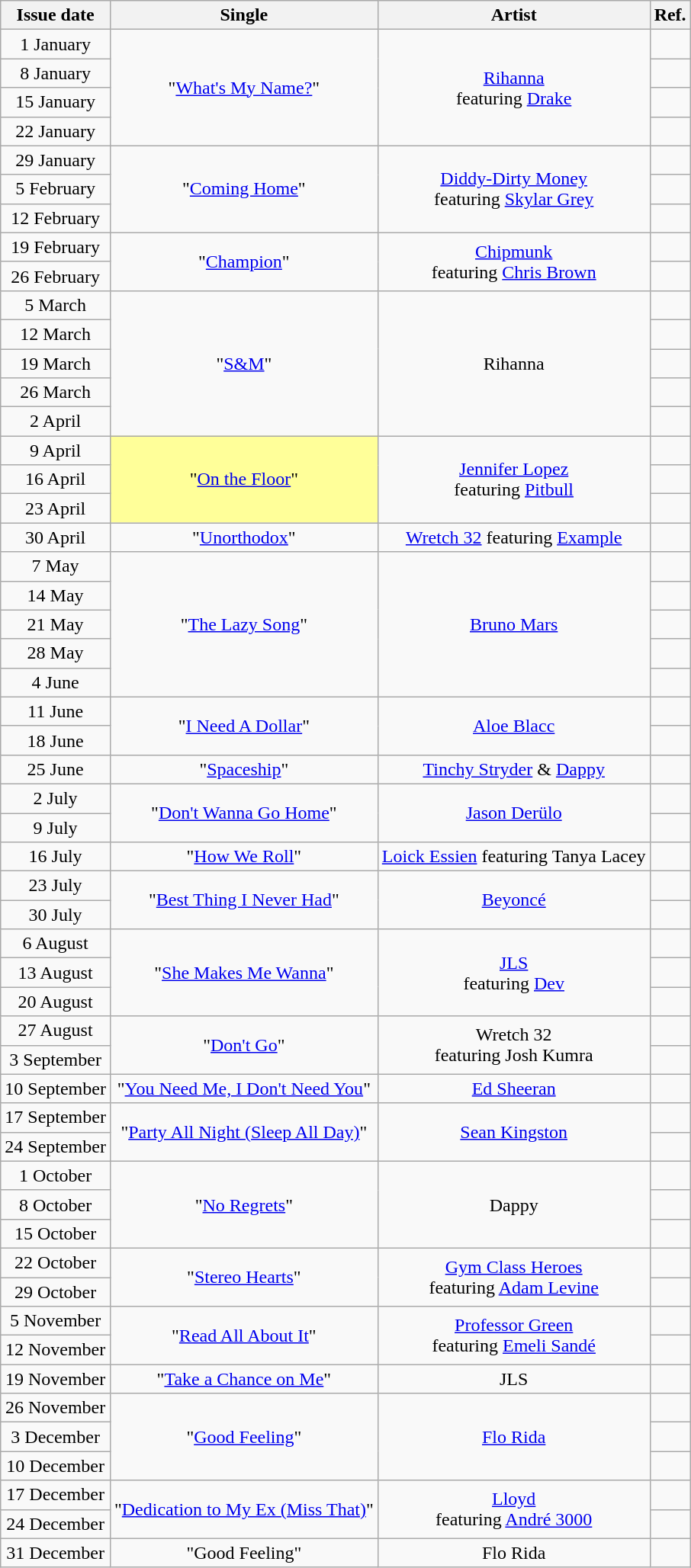<table class="wikitable plainrowheaders" style="text-align:center;">
<tr>
<th scope=col>Issue date</th>
<th scope=col>Single</th>
<th scope=col>Artist</th>
<th scope=col>Ref.</th>
</tr>
<tr>
<td>1 January </td>
<td rowspan=4>"<a href='#'>What's My Name?</a>"</td>
<td rowspan=4><a href='#'>Rihanna</a><br>featuring <a href='#'>Drake</a></td>
<td></td>
</tr>
<tr>
<td>8 January </td>
<td></td>
</tr>
<tr>
<td>15 January  </td>
<td></td>
</tr>
<tr>
<td>22 January </td>
<td></td>
</tr>
<tr>
<td>29 January</td>
<td rowspan=3>"<a href='#'>Coming Home</a>"</td>
<td rowspan=3><a href='#'>Diddy-Dirty Money</a><br>featuring <a href='#'>Skylar Grey</a></td>
<td></td>
</tr>
<tr>
<td>5 February</td>
<td></td>
</tr>
<tr>
<td>12 February</td>
<td></td>
</tr>
<tr>
<td>19 February</td>
<td rowspan=2>"<a href='#'>Champion</a>"</td>
<td rowspan=2><a href='#'>Chipmunk</a><br>featuring <a href='#'>Chris Brown</a></td>
<td></td>
</tr>
<tr>
<td>26 February</td>
<td></td>
</tr>
<tr>
<td>5 March </td>
<td rowspan=5>"<a href='#'>S&M</a>"</td>
<td rowspan=5>Rihanna</td>
<td></td>
</tr>
<tr>
<td>12 March </td>
<td></td>
</tr>
<tr>
<td>19 March </td>
<td></td>
</tr>
<tr>
<td>26 March </td>
<td></td>
</tr>
<tr>
<td>2 April</td>
<td></td>
</tr>
<tr>
<td>9 April </td>
<td rowspan=3 bgcolor=#FFFF99>"<a href='#'>On the Floor</a>" </td>
<td rowspan=3><a href='#'>Jennifer Lopez</a><br>featuring <a href='#'>Pitbull</a></td>
<td></td>
</tr>
<tr>
<td>16 April </td>
<td></td>
</tr>
<tr>
<td>23 April</td>
<td></td>
</tr>
<tr>
<td>30 April</td>
<td>"<a href='#'>Unorthodox</a>"</td>
<td><a href='#'>Wretch 32</a> featuring <a href='#'>Example</a></td>
<td></td>
</tr>
<tr>
<td>7 May</td>
<td rowspan=5>"<a href='#'>The Lazy Song</a>"</td>
<td rowspan=5><a href='#'>Bruno Mars</a></td>
<td></td>
</tr>
<tr>
<td>14 May</td>
<td></td>
</tr>
<tr>
<td>21 May </td>
<td></td>
</tr>
<tr>
<td>28 May</td>
<td></td>
</tr>
<tr>
<td>4 June</td>
<td></td>
</tr>
<tr>
<td>11 June</td>
<td rowspan=2>"<a href='#'>I Need A Dollar</a>"</td>
<td rowspan=2><a href='#'>Aloe Blacc</a></td>
<td></td>
</tr>
<tr>
<td>18 June</td>
<td></td>
</tr>
<tr>
<td>25 June</td>
<td>"<a href='#'>Spaceship</a>"</td>
<td><a href='#'>Tinchy Stryder</a> & <a href='#'>Dappy</a></td>
<td></td>
</tr>
<tr>
<td>2 July </td>
<td rowspan=2>"<a href='#'>Don't Wanna Go Home</a>"</td>
<td rowspan=2><a href='#'>Jason Derülo</a></td>
<td></td>
</tr>
<tr>
<td>9 July </td>
<td></td>
</tr>
<tr>
<td>16 July</td>
<td>"<a href='#'>How We Roll</a>"</td>
<td><a href='#'>Loick Essien</a> featuring Tanya Lacey</td>
<td></td>
</tr>
<tr>
<td>23 July </td>
<td rowspan=2>"<a href='#'>Best Thing I Never Had</a>"</td>
<td rowspan=2><a href='#'>Beyoncé</a></td>
<td></td>
</tr>
<tr>
<td>30 July </td>
<td></td>
</tr>
<tr>
<td>6 August </td>
<td rowspan=3>"<a href='#'>She Makes Me Wanna</a>"</td>
<td rowspan=3><a href='#'>JLS</a><br>featuring <a href='#'>Dev</a></td>
<td></td>
</tr>
<tr>
<td>13 August</td>
<td></td>
</tr>
<tr>
<td>20 August</td>
<td></td>
</tr>
<tr>
<td>27 August </td>
<td rowspan=2>"<a href='#'>Don't Go</a>"</td>
<td rowspan=2>Wretch 32<br>featuring Josh Kumra</td>
<td></td>
</tr>
<tr>
<td>3 September</td>
<td></td>
</tr>
<tr>
<td>10 September</td>
<td>"<a href='#'>You Need Me, I Don't Need You</a>"</td>
<td><a href='#'>Ed Sheeran</a></td>
<td></td>
</tr>
<tr>
<td>17 September</td>
<td rowspan=2>"<a href='#'>Party All Night (Sleep All Day)</a>"</td>
<td rowspan=2><a href='#'>Sean Kingston</a></td>
<td></td>
</tr>
<tr>
<td>24 September</td>
<td></td>
</tr>
<tr>
<td>1 October </td>
<td rowspan=3>"<a href='#'>No Regrets</a>"</td>
<td rowspan=3>Dappy</td>
<td></td>
</tr>
<tr>
<td>8 October</td>
<td></td>
</tr>
<tr>
<td>15 October</td>
<td></td>
</tr>
<tr>
<td>22 October</td>
<td rowspan=2>"<a href='#'>Stereo Hearts</a>"</td>
<td rowspan=2><a href='#'>Gym Class Heroes</a><br>featuring <a href='#'>Adam Levine</a></td>
<td></td>
</tr>
<tr>
<td>29 October</td>
<td></td>
</tr>
<tr>
<td>5 November </td>
<td rowspan=2>"<a href='#'>Read All About It</a>"</td>
<td rowspan=2><a href='#'>Professor Green</a><br>featuring <a href='#'>Emeli Sandé</a></td>
<td></td>
</tr>
<tr>
<td>12 November  </td>
<td></td>
</tr>
<tr>
<td>19 November</td>
<td>"<a href='#'>Take a Chance on Me</a>"</td>
<td>JLS</td>
<td></td>
</tr>
<tr>
<td>26 November</td>
<td rowspan=3>"<a href='#'>Good Feeling</a>"</td>
<td rowspan=3><a href='#'>Flo Rida</a></td>
<td></td>
</tr>
<tr>
<td>3 December</td>
<td></td>
</tr>
<tr>
<td>10 December</td>
<td></td>
</tr>
<tr>
<td>17 December</td>
<td rowspan=2>"<a href='#'>Dedication to My Ex (Miss That)</a>"</td>
<td rowspan=2><a href='#'>Lloyd</a><br>featuring <a href='#'>André 3000</a></td>
<td></td>
</tr>
<tr>
<td>24 December</td>
<td></td>
</tr>
<tr>
<td>31 December</td>
<td>"Good Feeling"</td>
<td>Flo Rida</td>
<td></td>
</tr>
</table>
